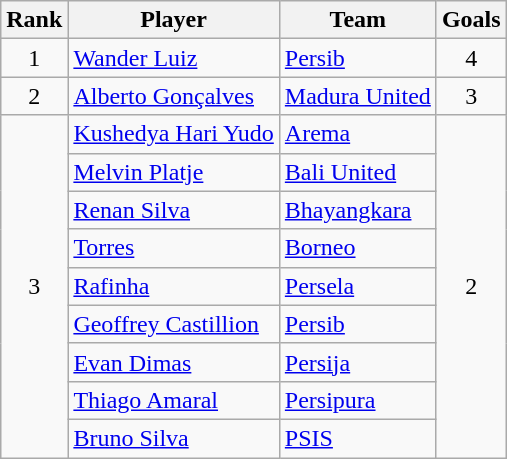<table class="wikitable" style="text-align:center">
<tr>
<th>Rank</th>
<th>Player</th>
<th>Team</th>
<th>Goals</th>
</tr>
<tr>
<td>1</td>
<td align="left"> <a href='#'>Wander Luiz</a></td>
<td align="left"><a href='#'>Persib</a></td>
<td>4</td>
</tr>
<tr>
<td>2</td>
<td align="left"> <a href='#'>Alberto Gonçalves</a></td>
<td align="left"><a href='#'>Madura United</a></td>
<td>3</td>
</tr>
<tr>
<td rowspan="9">3</td>
<td align="left"> <a href='#'>Kushedya Hari Yudo</a></td>
<td align="left"><a href='#'>Arema</a></td>
<td rowspan="9">2</td>
</tr>
<tr>
<td align="left"> <a href='#'>Melvin Platje</a></td>
<td align="left"><a href='#'>Bali United</a></td>
</tr>
<tr>
<td align="left"> <a href='#'>Renan Silva</a></td>
<td align="left"><a href='#'>Bhayangkara</a></td>
</tr>
<tr>
<td align="left"> <a href='#'>Torres</a></td>
<td align="left"><a href='#'>Borneo</a></td>
</tr>
<tr>
<td align="left"> <a href='#'>Rafinha</a></td>
<td align="left"><a href='#'>Persela</a></td>
</tr>
<tr>
<td align="left"> <a href='#'>Geoffrey Castillion</a></td>
<td align="left"><a href='#'>Persib</a></td>
</tr>
<tr>
<td align="left"> <a href='#'>Evan Dimas</a></td>
<td align="left"><a href='#'>Persija</a></td>
</tr>
<tr>
<td align="left"> <a href='#'>Thiago Amaral</a></td>
<td align="left"><a href='#'>Persipura</a></td>
</tr>
<tr>
<td align="left"> <a href='#'>Bruno Silva</a></td>
<td align="left"><a href='#'>PSIS</a></td>
</tr>
</table>
